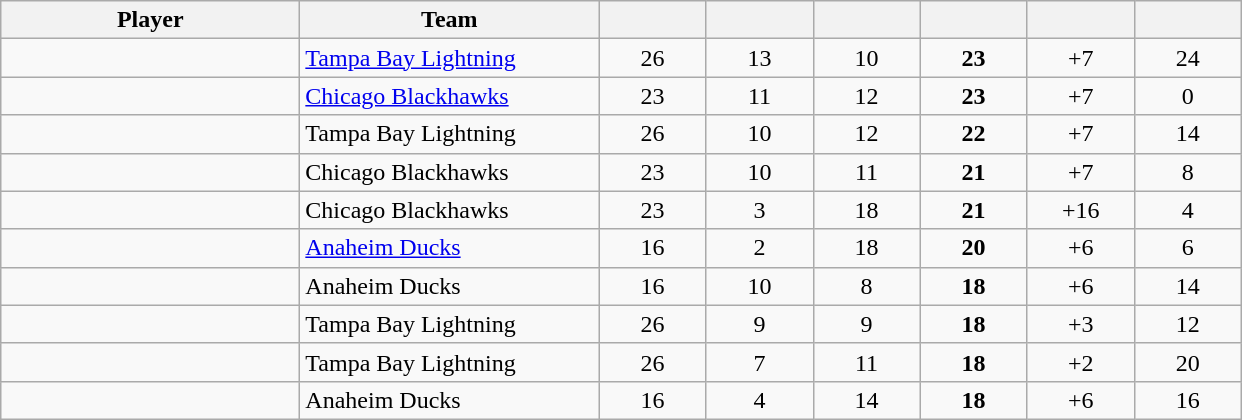<table style="padding:3px; border-spacing:0; text-align:center;" class="wikitable sortable">
<tr>
<th style="width:12em">Player</th>
<th style="width:12em">Team</th>
<th style="width:4em"></th>
<th style="width:4em"></th>
<th style="width:4em"></th>
<th style="width:4em"></th>
<th data-sort-type="number" style="width:4em"></th>
<th style="width:4em"></th>
</tr>
<tr>
<td align=left></td>
<td align=left><a href='#'>Tampa Bay Lightning</a></td>
<td>26</td>
<td>13</td>
<td>10</td>
<td><strong>23</strong></td>
<td>+7</td>
<td>24</td>
</tr>
<tr>
<td align=left></td>
<td align=left><a href='#'>Chicago Blackhawks</a></td>
<td>23</td>
<td>11</td>
<td>12</td>
<td><strong>23</strong></td>
<td>+7</td>
<td>0</td>
</tr>
<tr>
<td align=left></td>
<td align=left>Tampa Bay Lightning</td>
<td>26</td>
<td>10</td>
<td>12</td>
<td><strong>22</strong></td>
<td>+7</td>
<td>14</td>
</tr>
<tr>
<td align=left></td>
<td align=left>Chicago Blackhawks</td>
<td>23</td>
<td>10</td>
<td>11</td>
<td><strong>21</strong></td>
<td>+7</td>
<td>8</td>
</tr>
<tr>
<td align=left></td>
<td align=left>Chicago Blackhawks</td>
<td>23</td>
<td>3</td>
<td>18</td>
<td><strong>21</strong></td>
<td>+16</td>
<td>4</td>
</tr>
<tr>
<td align=left></td>
<td align=left><a href='#'>Anaheim Ducks</a></td>
<td>16</td>
<td>2</td>
<td>18</td>
<td><strong>20</strong></td>
<td>+6</td>
<td>6</td>
</tr>
<tr>
<td align=left></td>
<td align=left>Anaheim Ducks</td>
<td>16</td>
<td>10</td>
<td>8</td>
<td><strong>18</strong></td>
<td>+6</td>
<td>14</td>
</tr>
<tr>
<td align=left></td>
<td align=left>Tampa Bay Lightning</td>
<td>26</td>
<td>9</td>
<td>9</td>
<td><strong>18</strong></td>
<td>+3</td>
<td>12</td>
</tr>
<tr>
<td align=left></td>
<td align=left>Tampa Bay Lightning</td>
<td>26</td>
<td>7</td>
<td>11</td>
<td><strong>18</strong></td>
<td>+2</td>
<td>20</td>
</tr>
<tr>
<td align=left></td>
<td align=left>Anaheim Ducks</td>
<td>16</td>
<td>4</td>
<td>14</td>
<td><strong>18</strong></td>
<td>+6</td>
<td>16</td>
</tr>
</table>
